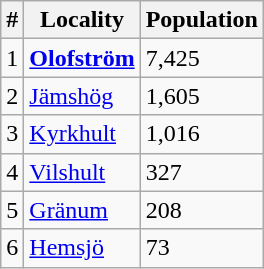<table class="wikitable">
<tr>
<th>#</th>
<th>Locality</th>
<th>Population</th>
</tr>
<tr>
<td>1</td>
<td><strong><a href='#'>Olofström</a></strong></td>
<td>7,425</td>
</tr>
<tr>
<td>2</td>
<td><a href='#'>Jämshög</a></td>
<td>1,605</td>
</tr>
<tr>
<td>3</td>
<td><a href='#'>Kyrkhult</a></td>
<td>1,016</td>
</tr>
<tr>
<td>4</td>
<td><a href='#'>Vilshult</a></td>
<td>327</td>
</tr>
<tr>
<td>5</td>
<td><a href='#'>Gränum</a></td>
<td>208</td>
</tr>
<tr>
<td>6</td>
<td><a href='#'>Hemsjö</a></td>
<td>73</td>
</tr>
</table>
